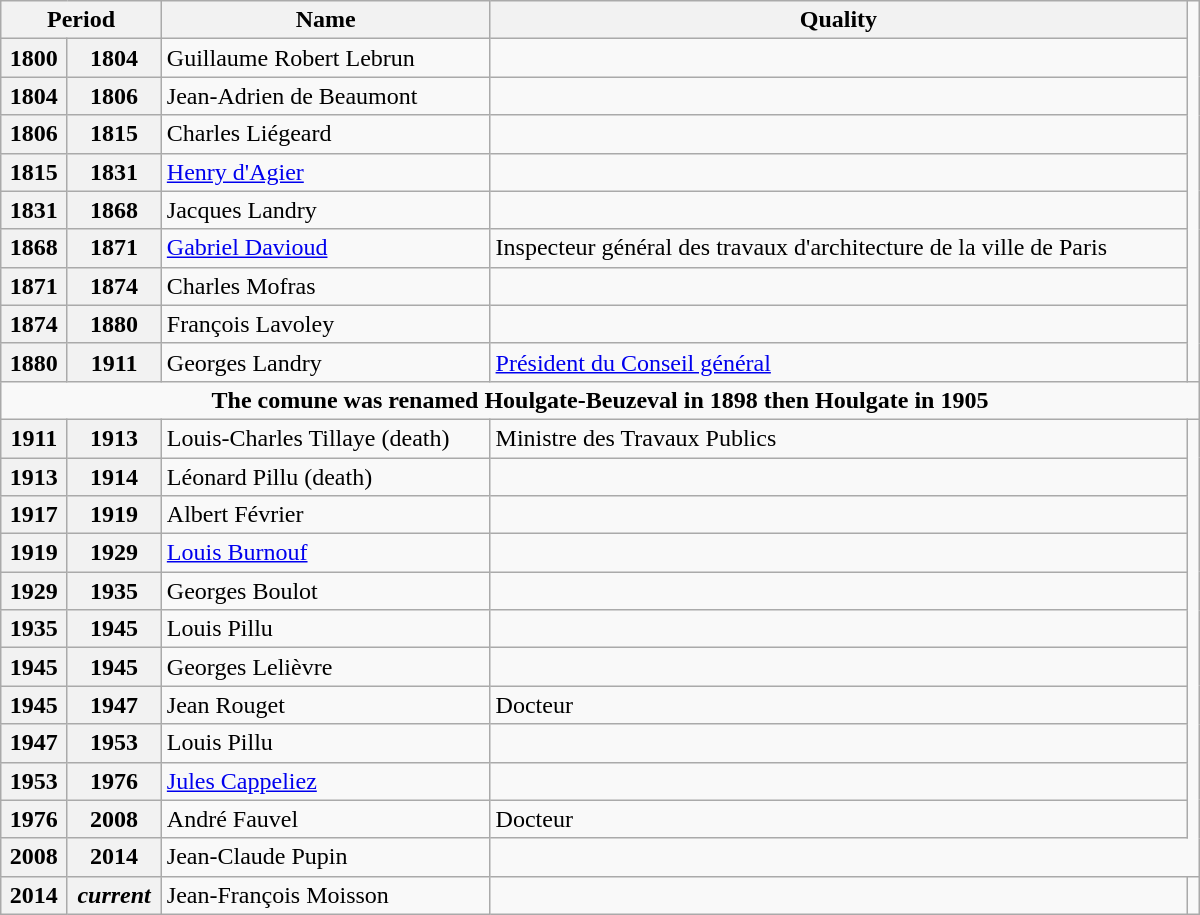<table width="800" class="wikitable">
<tr>
<th colspan=2 align=center>Period</th>
<th>Name</th>
<th>Quality</th>
</tr>
<tr>
<th>1800</th>
<th>1804</th>
<td>Guillaume Robert Lebrun</td>
<td></td>
</tr>
<tr>
<th>1804</th>
<th>1806</th>
<td>Jean-Adrien de Beaumont</td>
<td></td>
</tr>
<tr>
<th>1806</th>
<th>1815</th>
<td>Charles Liégeard</td>
<td></td>
</tr>
<tr>
<th>1815</th>
<th>1831</th>
<td><a href='#'>Henry d'Agier</a></td>
<td></td>
</tr>
<tr>
<th>1831</th>
<th>1868</th>
<td>Jacques Landry</td>
<td></td>
</tr>
<tr>
<th>1868</th>
<th>1871</th>
<td><a href='#'>Gabriel Davioud</a></td>
<td>Inspecteur général des travaux d'architecture de la ville de Paris</td>
</tr>
<tr>
<th>1871</th>
<th>1874</th>
<td>Charles Mofras</td>
<td></td>
</tr>
<tr>
<th>1874</th>
<th>1880</th>
<td>François Lavoley</td>
<td></td>
</tr>
<tr>
<th>1880</th>
<th>1911</th>
<td>Georges Landry</td>
<td><a href='#'>Président du Conseil général</a></td>
</tr>
<tr>
<td colspan=8 align=center><strong>The comune was renamed Houlgate-Beuzeval in 1898 then Houlgate in 1905</strong></td>
</tr>
<tr>
<th>1911</th>
<th>1913</th>
<td>Louis-Charles Tillaye (death)</td>
<td>Ministre des Travaux Publics</td>
</tr>
<tr>
<th>1913</th>
<th>1914</th>
<td>Léonard Pillu (death)</td>
<td></td>
</tr>
<tr>
<th>1917</th>
<th>1919</th>
<td>Albert Février</td>
<td></td>
</tr>
<tr>
<th>1919</th>
<th>1929</th>
<td><a href='#'>Louis Burnouf</a></td>
<td></td>
</tr>
<tr>
<th>1929</th>
<th>1935</th>
<td>Georges Boulot</td>
<td></td>
</tr>
<tr>
<th>1935</th>
<th>1945</th>
<td>Louis Pillu</td>
<td></td>
</tr>
<tr>
<th>1945</th>
<th>1945</th>
<td>Georges Lelièvre</td>
<td></td>
</tr>
<tr>
<th>1945</th>
<th>1947</th>
<td>Jean Rouget</td>
<td>Docteur</td>
</tr>
<tr>
<th>1947</th>
<th>1953</th>
<td>Louis Pillu</td>
<td></td>
</tr>
<tr>
<th>1953</th>
<th>1976</th>
<td><a href='#'>Jules Cappeliez</a></td>
<td></td>
</tr>
<tr>
<th>1976</th>
<th>2008</th>
<td>André Fauvel</td>
<td>Docteur</td>
</tr>
<tr>
<th>2008</th>
<th>2014</th>
<td>Jean-Claude Pupin</td>
</tr>
<tr>
<th>2014</th>
<th><em>current</em></th>
<td>Jean-François Moisson</td>
<td></td>
<td></td>
</tr>
</table>
